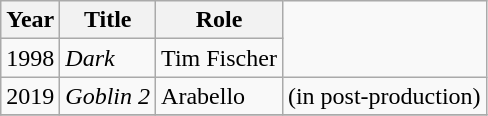<table class="wikitable sortable">
<tr>
<th>Year</th>
<th>Title</th>
<th>Role</th>
</tr>
<tr>
<td>1998</td>
<td><em>Dark</em></td>
<td>Tim Fischer</td>
</tr>
<tr>
<td>2019</td>
<td><em>Goblin 2</em></td>
<td>Arabello</td>
<td>(in post-production)</td>
</tr>
<tr>
</tr>
</table>
